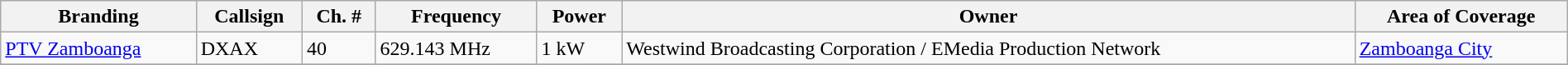<table class="wikitable sortable" style="width:100%" style="text-align:center;">
<tr>
<th>Branding</th>
<th>Callsign</th>
<th>Ch. #</th>
<th>Frequency</th>
<th>Power</th>
<th>Owner</th>
<th class="unsortable">Area of Coverage</th>
</tr>
<tr>
<td><a href='#'>PTV Zamboanga</a></td>
<td>DXAX</td>
<td>40</td>
<td>629.143 MHz</td>
<td>1 kW</td>
<td>Westwind Broadcasting Corporation / EMedia Production Network</td>
<td><a href='#'>Zamboanga City</a></td>
</tr>
<tr>
</tr>
</table>
